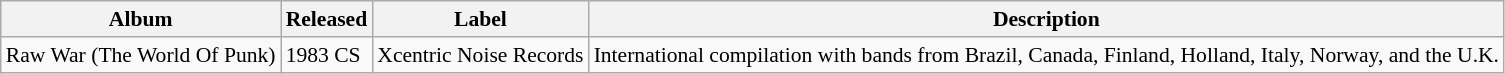<table class="wikitable" style="font-size: 90%;">
<tr>
<th>Album</th>
<th>Released</th>
<th>Label</th>
<th>Description</th>
</tr>
<tr>
<td>Raw War (The World Of Punk)</td>
<td>1983 CS</td>
<td>Xcentric Noise Records</td>
<td>International compilation with bands from Brazil, Canada, Finland, Holland, Italy, Norway, and the U.K.</td>
</tr>
</table>
